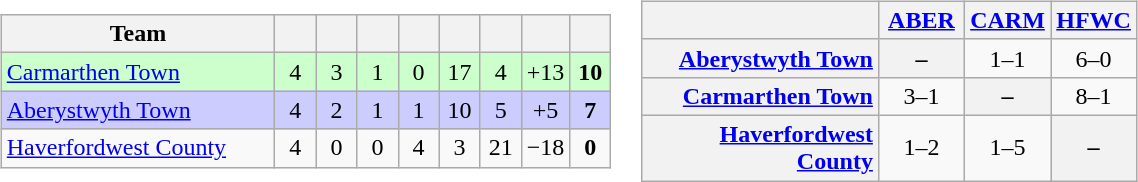<table>
<tr>
<td><br><table class="wikitable" style="text-align: center;">
<tr>
<th width=175>Team</th>
<th width=20></th>
<th width=20></th>
<th width=20></th>
<th width=20></th>
<th width=20></th>
<th width=20></th>
<th width=20></th>
<th width=20></th>
</tr>
<tr bgcolor="#ccffcc">
<td align=left><a href='#'>Carmarthen Town</a></td>
<td>4</td>
<td>3</td>
<td>1</td>
<td>0</td>
<td>17</td>
<td>4</td>
<td>+13</td>
<td><strong>10</strong></td>
</tr>
<tr bgcolor="#ccccff">
<td align=left><a href='#'>Aberystwyth Town</a></td>
<td>4</td>
<td>2</td>
<td>1</td>
<td>1</td>
<td>10</td>
<td>5</td>
<td>+5</td>
<td><strong>7</strong></td>
</tr>
<tr>
<td align=left><a href='#'>Haverfordwest County</a></td>
<td>4</td>
<td>0</td>
<td>0</td>
<td>4</td>
<td>3</td>
<td>21</td>
<td>−18</td>
<td><strong>0</strong></td>
</tr>
</table>
</td>
<td><br><table class="wikitable" style="text-align:center">
<tr>
<th width="150"> </th>
<th width="50"><a href='#'>ABER</a></th>
<th width="50"><a href='#'>CARM</a></th>
<th width="50"><a href='#'>HFWC</a></th>
</tr>
<tr>
<th style="text-align:right;"><a href='#'>Aberystwyth Town</a></th>
<th>–</th>
<td title="Aberystwyth Town v Carmarthen Town">1–1</td>
<td title="Aberystwyth Town v Haverfordwest County">6–0</td>
</tr>
<tr>
<th style="text-align:right;"><a href='#'>Carmarthen Town</a></th>
<td title="Carmarthen Town v Aberystwyth Town">3–1</td>
<th>–</th>
<td title="Carmarthen Town v Haverfordwest County">8–1</td>
</tr>
<tr>
<th style="text-align:right;"><a href='#'>Haverfordwest County</a></th>
<td title="Haverfordwest County v Aberystwyth Town">1–2</td>
<td title="Haverfordwest County v Carmarthen Town">1–5</td>
<th>–</th>
</tr>
</table>
</td>
</tr>
</table>
